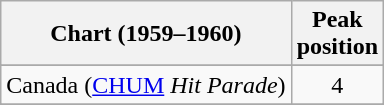<table class="wikitable sortable">
<tr>
<th scope="col">Chart (1959–1960)</th>
<th scope="col">Peak<br> position</th>
</tr>
<tr>
</tr>
<tr>
</tr>
<tr>
<td>Canada (<a href='#'>CHUM</a> <em>Hit Parade</em>)</td>
<td style="text-align:center;">4</td>
</tr>
<tr>
</tr>
<tr>
</tr>
<tr>
</tr>
<tr>
</tr>
<tr>
</tr>
</table>
